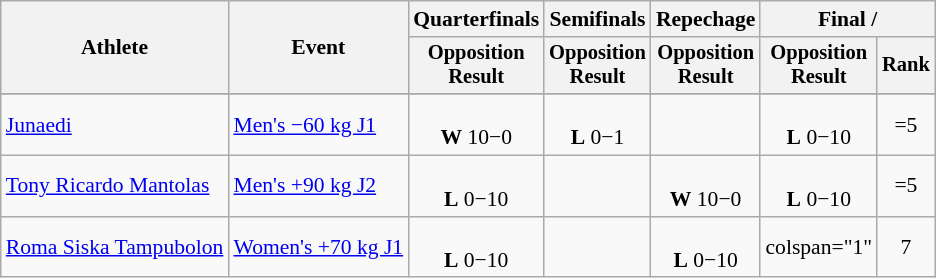<table class="wikitable" style="font-size:90%">
<tr>
<th rowspan="2">Athlete</th>
<th rowspan="2">Event</th>
<th>Quarterfinals</th>
<th>Semifinals</th>
<th>Repechage</th>
<th colspan=2>Final / </th>
</tr>
<tr style="font-size:95%">
<th>Opposition<br>Result</th>
<th>Opposition<br>Result</th>
<th>Opposition<br>Result</th>
<th>Opposition<br>Result</th>
<th>Rank</th>
</tr>
<tr style="background:#9acdff;">
</tr>
<tr align=center>
<td align=left><a href='#'>Junaedi</a></td>
<td align=left><a href='#'>Men's −60 kg J1</a></td>
<td><br><strong>W</strong> 10−0</td>
<td><br><strong>L</strong> 0−1</td>
<td></td>
<td><br><strong>L</strong> 0−10</td>
<td>=5</td>
</tr>
<tr align=center>
<td align=left><a href='#'>Tony Ricardo Mantolas</a></td>
<td align=left><a href='#'>Men's +90 kg J2</a></td>
<td><br><strong>L</strong> 0−10</td>
<td></td>
<td><br><strong>W</strong> 10−0</td>
<td><br><strong>L</strong> 0−10</td>
<td>=5</td>
</tr>
<tr align=center>
<td align=left><a href='#'>Roma Siska Tampubolon</a></td>
<td align=left><a href='#'>Women's +70 kg J1</a></td>
<td><br><strong>L</strong> 0−10</td>
<td></td>
<td><br><strong>L</strong> 0−10</td>
<td>colspan="1" </td>
<td>7</td>
</tr>
</table>
